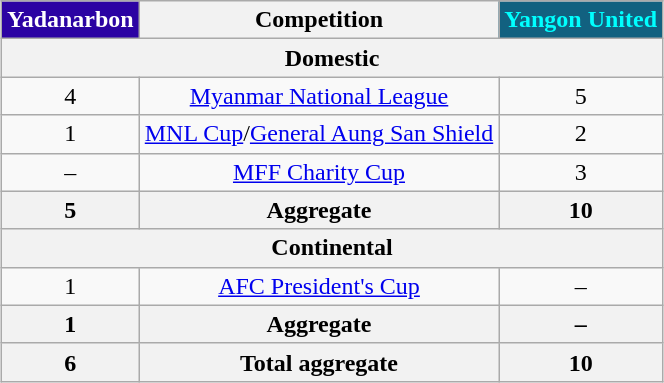<table class="wikitable sortable" style="width:auto; margin:auto;">
<tr>
<th style="color:#fff; background-color:#2b03a3;">Yadanarbon</th>
<th>Competition</th>
<th style="color:#00FFFF; background-color:#126180;">Yangon United</th>
</tr>
<tr style="text-align:center;">
<th colspan="4">Domestic</th>
</tr>
<tr style="text-align:center;">
<td>4</td>
<td><a href='#'>Myanmar National League</a></td>
<td>5</td>
</tr>
<tr style="text-align:center;">
<td>1</td>
<td><a href='#'>MNL Cup</a>/<a href='#'>General Aung San Shield</a></td>
<td>2</td>
</tr>
<tr style="text-align:center;">
<td>–</td>
<td><a href='#'>MFF Charity Cup</a></td>
<td>3</td>
</tr>
<tr align="center">
<th>5</th>
<th>Aggregate</th>
<th>10</th>
</tr>
<tr style="text-align:center;">
<th colspan="4">Continental</th>
</tr>
<tr style="text-align:center;">
<td>1</td>
<td><a href='#'>AFC President's Cup</a></td>
<td>–</td>
</tr>
<tr align="center">
<th>1</th>
<th>Aggregate</th>
<th>–</th>
</tr>
<tr align="center">
<th>6</th>
<th>Total aggregate</th>
<th>10</th>
</tr>
</table>
